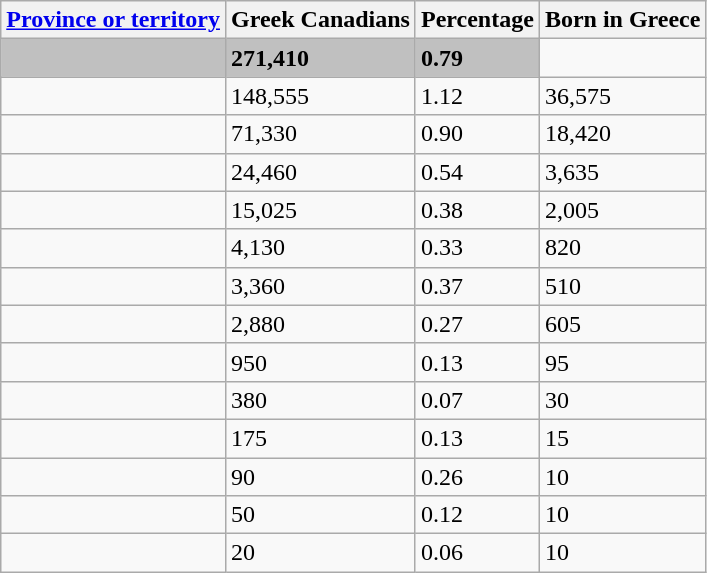<table class="wikitable sortable">
<tr>
<th><a href='#'>Province or territory</a></th>
<th>Greek Canadians</th>
<th>Percentage</th>
<th>Born in Greece</th>
</tr>
<tr>
<td style="background:silver"><strong></strong></td>
<td style="background:silver"><strong>271,410</strong></td>
<td style="background:silver"><strong>0.79</strong></td>
</tr>
<tr>
<td></td>
<td>148,555</td>
<td>1.12</td>
<td>36,575</td>
</tr>
<tr>
<td></td>
<td>71,330</td>
<td>0.90</td>
<td>18,420</td>
</tr>
<tr>
<td></td>
<td>24,460</td>
<td>0.54</td>
<td>3,635</td>
</tr>
<tr>
<td></td>
<td>15,025</td>
<td>0.38</td>
<td>2,005</td>
</tr>
<tr>
<td></td>
<td>4,130</td>
<td>0.33</td>
<td>820</td>
</tr>
<tr>
<td></td>
<td>3,360</td>
<td>0.37</td>
<td>510</td>
</tr>
<tr>
<td></td>
<td>2,880</td>
<td>0.27</td>
<td>605</td>
</tr>
<tr>
<td></td>
<td>950</td>
<td>0.13</td>
<td>95</td>
</tr>
<tr>
<td></td>
<td>380</td>
<td>0.07</td>
<td>30</td>
</tr>
<tr>
<td></td>
<td>175</td>
<td>0.13</td>
<td>15</td>
</tr>
<tr>
<td></td>
<td>90</td>
<td>0.26</td>
<td>10</td>
</tr>
<tr>
<td></td>
<td>50</td>
<td>0.12</td>
<td>10</td>
</tr>
<tr>
<td></td>
<td>20</td>
<td>0.06</td>
<td>10</td>
</tr>
</table>
